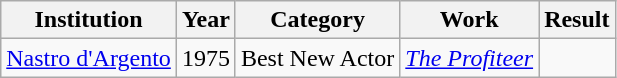<table class="wikitable">
<tr>
<th>Institution</th>
<th>Year</th>
<th>Category</th>
<th>Work</th>
<th>Result</th>
</tr>
<tr>
<td><a href='#'>Nastro d'Argento</a></td>
<td>1975</td>
<td>Best New Actor</td>
<td><em><a href='#'>The Profiteer</a></em></td>
<td></td>
</tr>
</table>
